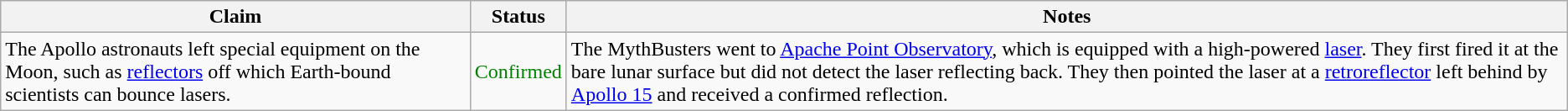<table class="wikitable plainrowheaders">
<tr>
<th>Claim</th>
<th>Status</th>
<th>Notes</th>
</tr>
<tr>
<td>The Apollo astronauts left special equipment on the Moon, such as <a href='#'>reflectors</a> off which Earth-bound scientists can bounce lasers.</td>
<td style="color:green">Confirmed</td>
<td>The MythBusters went to <a href='#'>Apache Point Observatory</a>, which is equipped with a high-powered <a href='#'>laser</a>. They first fired it at the bare lunar surface but did not detect the laser reflecting back. They then pointed the laser at a <a href='#'>retroreflector</a> left behind by <a href='#'>Apollo 15</a> and received a confirmed reflection.</td>
</tr>
</table>
